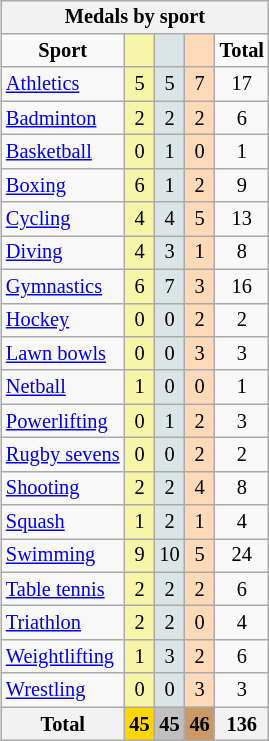<table class="wikitable" style="font-size:85%;float:right;text-align:center">
<tr>
<th colspan=5>Medals by sport</th>
</tr>
<tr align=center>
<td><strong>Sport</strong></td>
<td bgcolor=#f7f6a8></td>
<td bgcolor=#dce5e5></td>
<td bgcolor=#ffdab9></td>
<td><strong>Total</strong></td>
</tr>
<tr align=center>
<td align=left><a href='#'>Athletics</a></td>
<td bgcolor=#f7f6a8>5</td>
<td bgcolor=#dce5e5>5</td>
<td bgcolor=#ffdab9>7</td>
<td>17</td>
</tr>
<tr align=center>
<td align=left><a href='#'>Badminton</a></td>
<td bgcolor=#f7f6a8>2</td>
<td bgcolor=#dce5e5>2</td>
<td bgcolor=#ffdab9>2</td>
<td>6</td>
</tr>
<tr align=center>
<td align=left><a href='#'>Basketball</a></td>
<td bgcolor=#f7f6a8>0</td>
<td bgcolor=#dce5e5>1</td>
<td bgcolor=#ffdab9>0</td>
<td>1</td>
</tr>
<tr align=center>
<td align=left><a href='#'>Boxing</a></td>
<td bgcolor=#f7f6a8>6</td>
<td bgcolor=#dce5e5>1</td>
<td bgcolor=#ffdab9>2</td>
<td>9</td>
</tr>
<tr align=center>
<td align=left><a href='#'>Cycling</a></td>
<td bgcolor=#f7f6a8>4</td>
<td bgcolor=#dce5e5>4</td>
<td bgcolor=#ffdab9>5</td>
<td>13</td>
</tr>
<tr align=center>
<td align=left><a href='#'>Diving</a></td>
<td bgcolor=#f7f6a8>4</td>
<td bgcolor=#dce5e5>3</td>
<td bgcolor=#ffdab9>1</td>
<td>8</td>
</tr>
<tr align=center>
<td align=left><a href='#'>Gymnastics</a></td>
<td bgcolor=#f7f6a8>6</td>
<td bgcolor=#dce5e5>7</td>
<td bgcolor=#ffdab9>3</td>
<td>16</td>
</tr>
<tr align=center>
<td align=left><a href='#'>Hockey</a></td>
<td bgcolor=#f7f6a8>0</td>
<td bgcolor=#dce5e5>0</td>
<td bgcolor=#ffdab9>2</td>
<td>2</td>
</tr>
<tr align=center>
<td align=left><a href='#'>Lawn bowls</a></td>
<td bgcolor=#f7f6a8>0</td>
<td bgcolor=#dce5e5>0</td>
<td bgcolor=#ffdab9>3</td>
<td>3</td>
</tr>
<tr align=center>
<td align=left><a href='#'>Netball</a></td>
<td bgcolor=#f7f6a8>1</td>
<td bgcolor=#dce5e5>0</td>
<td bgcolor=#ffdab9>0</td>
<td>1</td>
</tr>
<tr align=center>
<td align=left><a href='#'>Powerlifting</a></td>
<td bgcolor=#f7f6a8>0</td>
<td bgcolor=#dce5e5>1</td>
<td bgcolor=#ffdab9>2</td>
<td>3</td>
</tr>
<tr align=center>
<td align=left><a href='#'>Rugby sevens</a></td>
<td bgcolor=#f7f6a8>0</td>
<td bgcolor=#dce5e5>0</td>
<td bgcolor=#ffdab9>2</td>
<td>2</td>
</tr>
<tr align=center>
<td align=left><a href='#'>Shooting</a></td>
<td bgcolor=#f7f6a8>2</td>
<td bgcolor=#dce5e5>2</td>
<td bgcolor=#ffdab9>4</td>
<td>8</td>
</tr>
<tr align=center>
<td align=left><a href='#'>Squash</a></td>
<td bgcolor=#f7f6a8>1</td>
<td bgcolor=#dce5e5>2</td>
<td bgcolor=#ffdab9>1</td>
<td>4</td>
</tr>
<tr align=center>
<td align=left><a href='#'>Swimming</a></td>
<td bgcolor=#f7f6a8>9</td>
<td bgcolor=#dce5e5>10</td>
<td bgcolor=#ffdab9>5</td>
<td>24</td>
</tr>
<tr align=center>
<td align=left><a href='#'>Table tennis</a></td>
<td bgcolor=#f7f6a8>2</td>
<td bgcolor=#dce5e5>2</td>
<td bgcolor=#ffdab9>2</td>
<td>6</td>
</tr>
<tr align=center>
<td align=left><a href='#'>Triathlon</a></td>
<td bgcolor=#f7f6a8>2</td>
<td bgcolor=#dce5e5>2</td>
<td bgcolor=#ffdab9>0</td>
<td>4</td>
</tr>
<tr align=center>
<td align=left><a href='#'>Weightlifting</a></td>
<td bgcolor=#f7f6a8>1</td>
<td bgcolor=#dce5e5>3</td>
<td bgcolor=#ffdab9>2</td>
<td>6</td>
</tr>
<tr align=center>
<td align=left><a href='#'>Wrestling</a></td>
<td bgcolor=#f7f6a8>0</td>
<td bgcolor=#dce5e5>0</td>
<td bgcolor=#ffdab9>3</td>
<td>3</td>
</tr>
<tr align=center>
<th bgcolor=#efefef>Total</th>
<th style="background:gold;">45</th>
<th style="background:silver;">45</th>
<th style="background:#c96;">46</th>
<th>136</th>
</tr>
</table>
